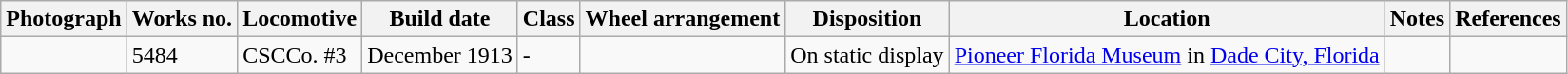<table class="wikitable">
<tr>
<th>Photograph</th>
<th>Works no.</th>
<th>Locomotive</th>
<th>Build date</th>
<th>Class</th>
<th>Wheel arrangement</th>
<th>Disposition</th>
<th>Location</th>
<th>Notes</th>
<th>References</th>
</tr>
<tr>
<td></td>
<td>5484</td>
<td>CSCCo. #3</td>
<td>December 1913</td>
<td>-</td>
<td></td>
<td>On static display</td>
<td><a href='#'>Pioneer Florida Museum</a> in <a href='#'>Dade City, Florida</a></td>
<td></td>
<td></td>
</tr>
</table>
